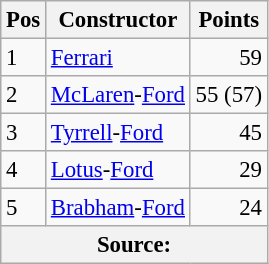<table class="wikitable" style="font-size: 95%;">
<tr>
<th>Pos</th>
<th>Constructor</th>
<th>Points</th>
</tr>
<tr>
<td>1</td>
<td> <a href='#'>Ferrari</a></td>
<td align="right">59</td>
</tr>
<tr>
<td>2</td>
<td> <a href='#'>McLaren</a>-<a href='#'>Ford</a></td>
<td align="right">55 (57)</td>
</tr>
<tr>
<td>3</td>
<td> <a href='#'>Tyrrell</a>-<a href='#'>Ford</a></td>
<td align="right">45</td>
</tr>
<tr>
<td>4</td>
<td> <a href='#'>Lotus</a>-<a href='#'>Ford</a></td>
<td align="right">29</td>
</tr>
<tr>
<td>5</td>
<td> <a href='#'>Brabham</a>-<a href='#'>Ford</a></td>
<td align="right">24</td>
</tr>
<tr>
<th colspan=4>Source: </th>
</tr>
</table>
